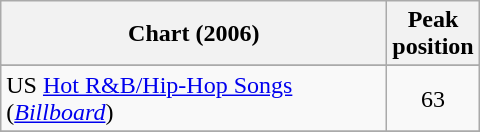<table class="wikitable sortable">
<tr>
<th align="left" width="250">Chart (2006)</th>
<th align="left">Peak<br>position</th>
</tr>
<tr>
</tr>
<tr>
</tr>
<tr>
</tr>
<tr>
</tr>
<tr>
</tr>
<tr>
<td align="left">US <a href='#'>Hot R&B/Hip-Hop Songs</a> (<em><a href='#'>Billboard</a></em>)</td>
<td align="center">63</td>
</tr>
<tr>
</tr>
</table>
